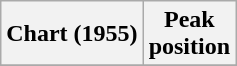<table class="wikitable sortable">
<tr>
<th align="center">Chart (1955)</th>
<th align="center">Peak<br>position</th>
</tr>
<tr>
</tr>
</table>
